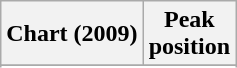<table class="wikitable sortable plainrowheaders" style="text-align:center">
<tr>
<th scope="col">Chart (2009)</th>
<th scope="col">Peak<br> position</th>
</tr>
<tr>
</tr>
<tr>
</tr>
<tr>
</tr>
<tr>
</tr>
</table>
